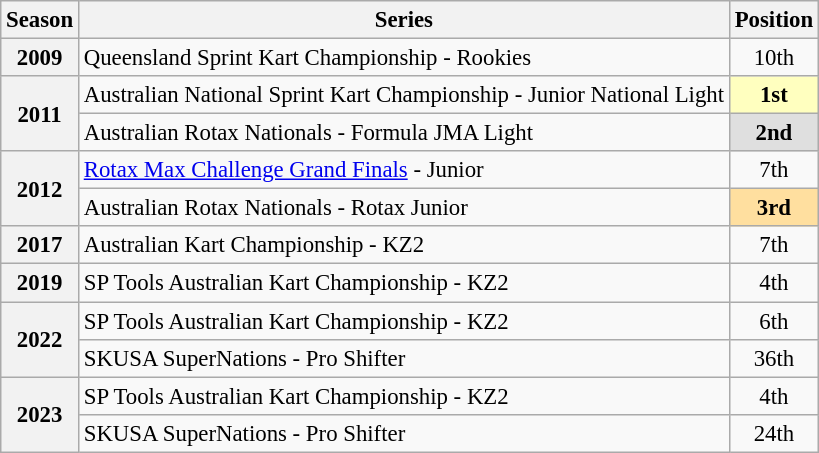<table class="wikitable" style="font-size: 95%; text-align:center">
<tr>
<th>Season</th>
<th>Series</th>
<th>Position</th>
</tr>
<tr>
<th>2009</th>
<td align="left">Queensland Sprint Kart Championship - Rookies</td>
<td>10th</td>
</tr>
<tr>
<th rowspan=2>2011</th>
<td align="left">Australian National Sprint Kart Championship - Junior National Light</td>
<td align="center" style="background: #ffffbf"><strong>1st</strong></td>
</tr>
<tr>
<td align="left">Australian Rotax Nationals - Formula JMA Light</td>
<td align="center" style="background:#dfdfdf;"><strong>2nd</strong></td>
</tr>
<tr>
<th rowspan=2>2012</th>
<td align="left"><a href='#'>Rotax Max Challenge Grand Finals</a> - Junior</td>
<td>7th</td>
</tr>
<tr>
<td align="left">Australian Rotax Nationals - Rotax Junior</td>
<td align="center" style="background: #ffdf9f"><strong>3rd</strong></td>
</tr>
<tr>
<th>2017</th>
<td align="left">Australian Kart Championship - KZ2</td>
<td>7th</td>
</tr>
<tr>
<th>2019</th>
<td align="left">SP Tools Australian Kart Championship - KZ2</td>
<td>4th</td>
</tr>
<tr>
<th rowspan=2>2022</th>
<td align="left">SP Tools Australian Kart Championship - KZ2</td>
<td>6th</td>
</tr>
<tr>
<td align="left">SKUSA SuperNations - Pro Shifter</td>
<td>36th</td>
</tr>
<tr>
<th rowspan=2>2023</th>
<td align="left">SP Tools Australian Kart Championship - KZ2</td>
<td>4th</td>
</tr>
<tr>
<td align="left">SKUSA SuperNations - Pro Shifter</td>
<td>24th</td>
</tr>
</table>
